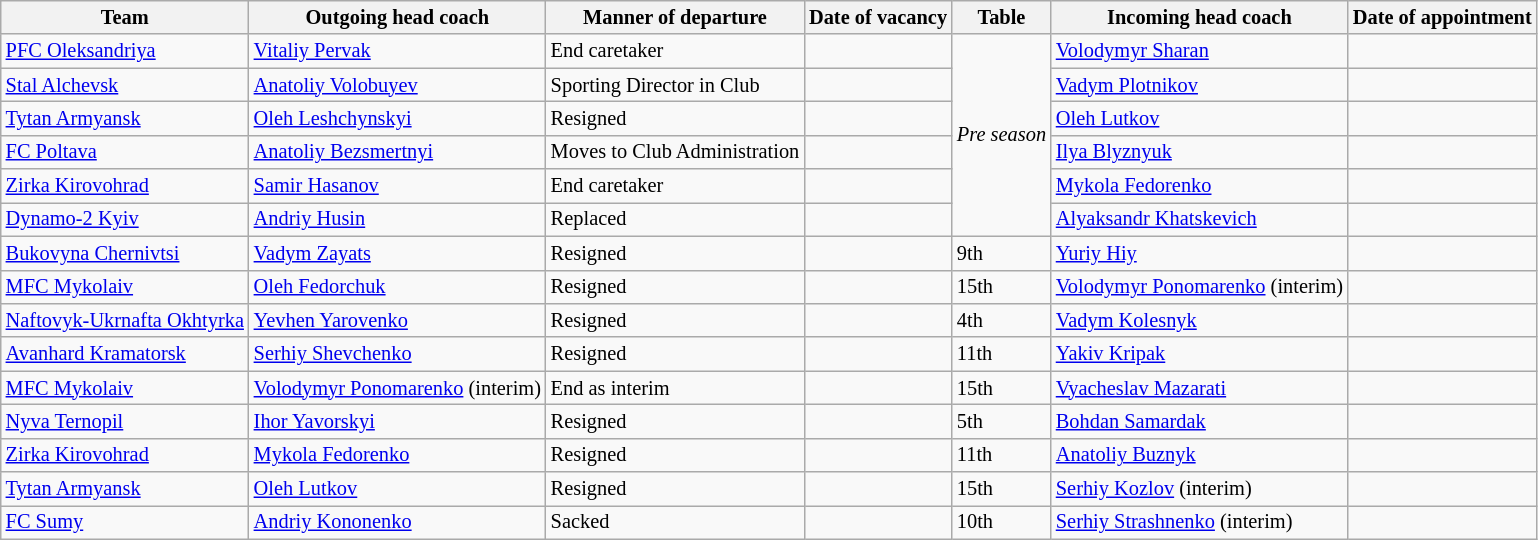<table class="wikitable sortable" style="font-size:85%">
<tr>
<th>Team</th>
<th>Outgoing head coach</th>
<th>Manner of departure</th>
<th>Date of vacancy</th>
<th>Table</th>
<th>Incoming head coach</th>
<th>Date of appointment</th>
</tr>
<tr>
<td><a href='#'>PFC Oleksandriya</a></td>
<td> <a href='#'>Vitaliy Pervak</a></td>
<td>End caretaker</td>
<td></td>
<td rowspan=6><em>Pre season</em></td>
<td> <a href='#'>Volodymyr Sharan</a></td>
<td></td>
</tr>
<tr>
<td><a href='#'>Stal Alchevsk</a></td>
<td> <a href='#'>Anatoliy Volobuyev</a></td>
<td>Sporting Director in Club</td>
<td></td>
<td> <a href='#'>Vadym Plotnikov</a></td>
<td></td>
</tr>
<tr>
<td><a href='#'>Tytan Armyansk</a></td>
<td> <a href='#'>Oleh Leshchynskyi</a></td>
<td>Resigned</td>
<td></td>
<td> <a href='#'>Oleh Lutkov</a></td>
<td></td>
</tr>
<tr>
<td><a href='#'>FC Poltava</a></td>
<td> <a href='#'>Anatoliy Bezsmertnyi</a></td>
<td>Moves to Club Administration</td>
<td></td>
<td> <a href='#'>Ilya Blyznyuk</a></td>
<td></td>
</tr>
<tr>
<td><a href='#'>Zirka Kirovohrad</a></td>
<td> <a href='#'>Samir Hasanov</a></td>
<td>End caretaker</td>
<td></td>
<td> <a href='#'>Mykola Fedorenko</a></td>
<td></td>
</tr>
<tr>
<td><a href='#'>Dynamo-2 Kyiv</a></td>
<td> <a href='#'>Andriy Husin</a></td>
<td>Replaced</td>
<td></td>
<td> <a href='#'>Alyaksandr Khatskevich</a></td>
<td></td>
</tr>
<tr>
<td><a href='#'>Bukovyna Chernivtsi</a></td>
<td> <a href='#'>Vadym Zayats</a></td>
<td>Resigned</td>
<td></td>
<td>9th</td>
<td> <a href='#'>Yuriy Hiy</a></td>
<td></td>
</tr>
<tr>
<td><a href='#'>MFC Mykolaiv</a></td>
<td> <a href='#'>Oleh Fedorchuk</a></td>
<td>Resigned</td>
<td></td>
<td>15th</td>
<td> <a href='#'>Volodymyr Ponomarenko</a> (interim)</td>
<td></td>
</tr>
<tr>
<td><a href='#'>Naftovyk-Ukrnafta Okhtyrka</a></td>
<td> <a href='#'>Yevhen Yarovenko</a></td>
<td>Resigned</td>
<td></td>
<td>4th</td>
<td> <a href='#'>Vadym Kolesnyk</a></td>
<td></td>
</tr>
<tr>
<td><a href='#'>Avanhard Kramatorsk</a></td>
<td> <a href='#'>Serhiy Shevchenko</a></td>
<td>Resigned</td>
<td></td>
<td>11th</td>
<td> <a href='#'>Yakiv Kripak</a></td>
<td></td>
</tr>
<tr>
<td><a href='#'>MFC Mykolaiv</a></td>
<td> <a href='#'>Volodymyr Ponomarenko</a> (interim)</td>
<td>End as interim</td>
<td></td>
<td>15th</td>
<td> <a href='#'>Vyacheslav Mazarati</a></td>
<td></td>
</tr>
<tr>
<td><a href='#'>Nyva Ternopil</a></td>
<td> <a href='#'>Ihor Yavorskyi</a></td>
<td>Resigned</td>
<td></td>
<td>5th</td>
<td> <a href='#'>Bohdan Samardak</a></td>
<td></td>
</tr>
<tr>
<td><a href='#'>Zirka Kirovohrad</a></td>
<td> <a href='#'>Mykola Fedorenko</a></td>
<td>Resigned</td>
<td></td>
<td>11th</td>
<td> <a href='#'>Anatoliy Buznyk</a></td>
<td></td>
</tr>
<tr>
<td><a href='#'>Tytan Armyansk</a></td>
<td> <a href='#'>Oleh Lutkov</a></td>
<td>Resigned</td>
<td></td>
<td>15th</td>
<td> <a href='#'>Serhiy Kozlov</a> (interim)</td>
<td></td>
</tr>
<tr>
<td><a href='#'>FC Sumy</a></td>
<td> <a href='#'>Andriy Kononenko</a></td>
<td>Sacked</td>
<td></td>
<td>10th</td>
<td> <a href='#'>Serhiy Strashnenko</a> (interim)</td>
<td></td>
</tr>
</table>
